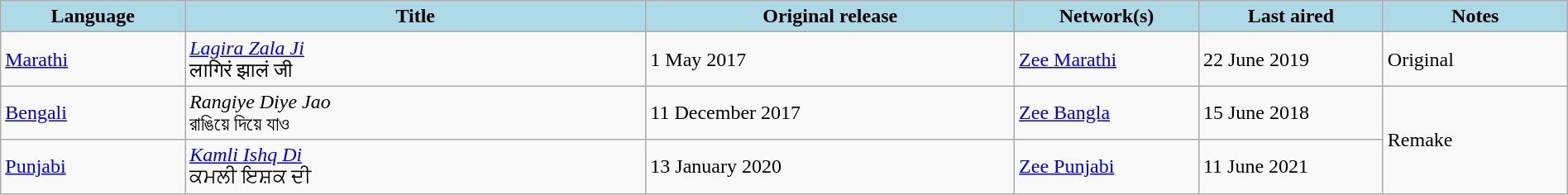<table class="wikitable" style="width: 100%; margin-right: 0;">
<tr>
<th style="background:LightBlue; width:10%;">Language</th>
<th style="background:LightBlue; width:25%;">Title</th>
<th style="background:LightBlue; width:20%;">Original release</th>
<th style="background:LightBlue; width:10%;">Network(s)</th>
<th style="background:LightBlue; width:10%;">Last aired</th>
<th style="background:LightBlue; width:10%;">Notes</th>
</tr>
<tr>
<td><a href='#'>Marathi</a></td>
<td><em><a href='#'>Lagira Zala Ji</a></em> <br> लागिरं झालं जी</td>
<td>1 May 2017</td>
<td><a href='#'>Zee Marathi</a></td>
<td>22 June 2019</td>
<td>Original</td>
</tr>
<tr>
<td><a href='#'>Bengali</a></td>
<td><em>Rangiye Diye Jao</em> <br> রাঙিয়ে দিয়ে যাও</td>
<td>11 December 2017</td>
<td><a href='#'>Zee Bangla</a></td>
<td>15 June 2018</td>
<td rowspan="2">Remake</td>
</tr>
<tr>
<td><a href='#'>Punjabi</a></td>
<td><em><a href='#'>Kamli Ishq Di</a></em> <br> ਕਮਲੀ ਇਸ਼ਕ ਦੀ</td>
<td>13 January 2020</td>
<td><a href='#'>Zee Punjabi</a></td>
<td>11 June 2021</td>
</tr>
</table>
